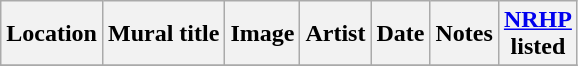<table class="wikitable sortable">
<tr>
<th>Location</th>
<th>Mural title</th>
<th>Image</th>
<th>Artist</th>
<th>Date</th>
<th>Notes</th>
<th><a href='#'>NRHP</a><br>listed</th>
</tr>
<tr>
</tr>
</table>
